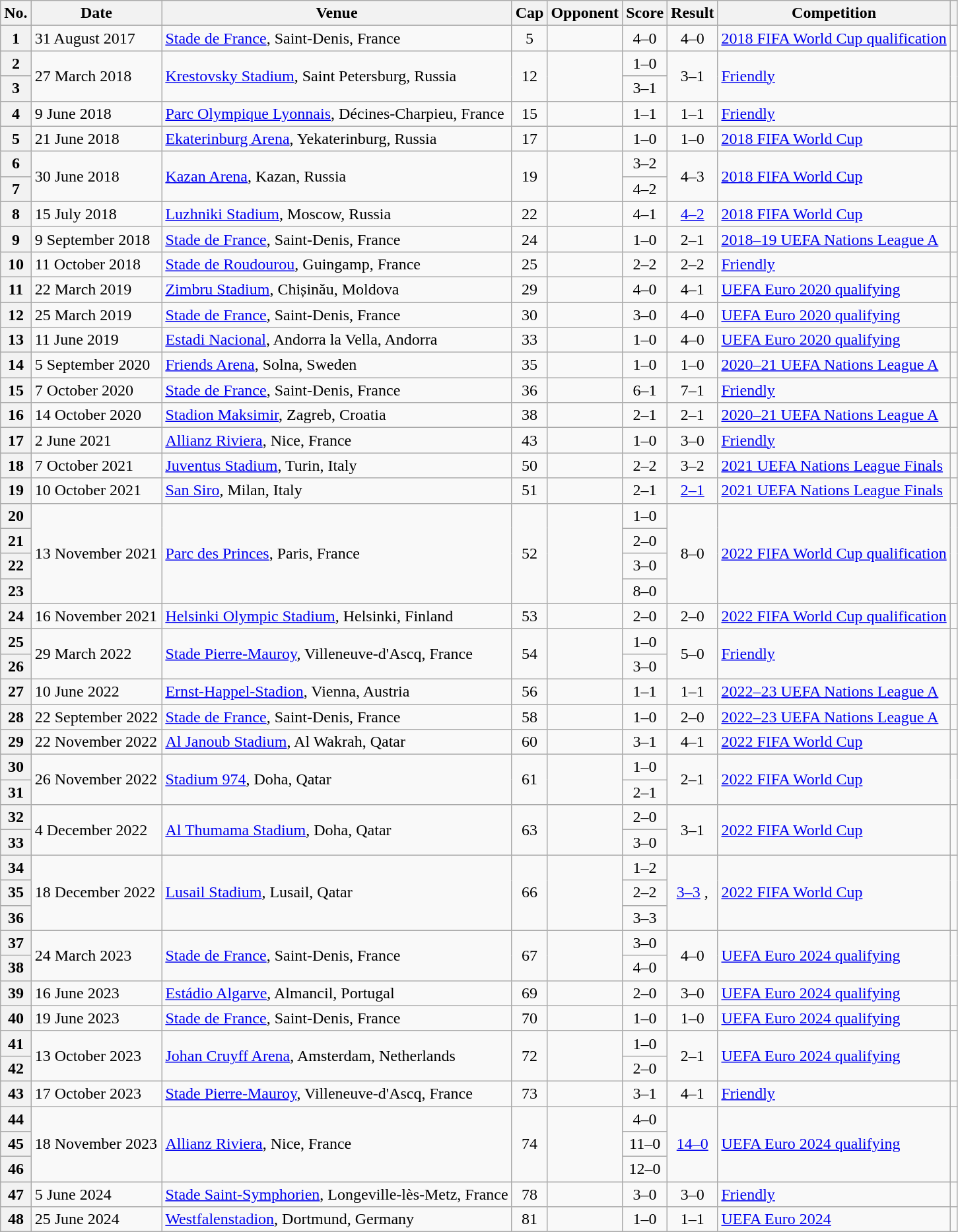<table class="wikitable sortable">
<tr>
<th scope="col">No.</th>
<th scope="col">Date</th>
<th scope="col">Venue</th>
<th scope="col">Cap</th>
<th scope="col">Opponent</th>
<th scope="col">Score</th>
<th scope="col">Result</th>
<th scope="col">Competition</th>
<th scope="col" class="unsortable"></th>
</tr>
<tr>
<th scope="row" style="text-align: center;">1</th>
<td>31 August 2017</td>
<td><a href='#'>Stade de France</a>, Saint-Denis, France</td>
<td style="text-align: center;">5</td>
<td></td>
<td style="text-align: center;">4–0</td>
<td style="text-align: center;">4–0</td>
<td><a href='#'>2018 FIFA World Cup qualification</a></td>
<td style="text-align: center;"></td>
</tr>
<tr>
<th scope="row" style="text-align: center;">2</th>
<td rowspan="2">27 March 2018</td>
<td rowspan="2"><a href='#'>Krestovsky Stadium</a>, Saint Petersburg, Russia</td>
<td rowspan="2" style="text-align: center;">12</td>
<td rowspan="2"></td>
<td style="text-align: center;">1–0</td>
<td rowspan="2" style="text-align: center;">3–1</td>
<td rowspan="2"><a href='#'>Friendly</a></td>
<td rowspan="2" style="text-align: center;"></td>
</tr>
<tr>
<th scope="row" style="text-align: center;">3</th>
<td style="text-align: center;">3–1</td>
</tr>
<tr>
<th scope="row" style="text-align: center;">4</th>
<td>9 June 2018</td>
<td><a href='#'>Parc Olympique Lyonnais</a>, Décines-Charpieu, France</td>
<td style="text-align: center;">15</td>
<td></td>
<td style="text-align: center;">1–1</td>
<td style="text-align: center;">1–1</td>
<td><a href='#'>Friendly</a></td>
<td style="text-align: center;"></td>
</tr>
<tr>
<th scope="row" style="text-align: center;">5</th>
<td>21 June 2018</td>
<td><a href='#'>Ekaterinburg Arena</a>, Yekaterinburg, Russia</td>
<td style="text-align: center;">17</td>
<td></td>
<td style="text-align: center;">1–0</td>
<td style="text-align: center;">1–0</td>
<td><a href='#'>2018 FIFA World Cup</a></td>
<td style="text-align: center;"></td>
</tr>
<tr>
<th scope="row" style="text-align: center;">6</th>
<td rowspan="2">30 June 2018</td>
<td rowspan="2"><a href='#'>Kazan Arena</a>, Kazan, Russia</td>
<td rowspan="2" style="text-align: center;">19</td>
<td rowspan="2"></td>
<td style="text-align: center;">3–2</td>
<td rowspan="2" style="text-align: center;">4–3</td>
<td rowspan="2"><a href='#'>2018 FIFA World Cup</a></td>
<td rowspan="2" style="text-align: center;"></td>
</tr>
<tr>
<th scope="row" style="text-align: center;">7</th>
<td style="text-align: center;">4–2</td>
</tr>
<tr>
<th scope="row" style="text-align: center;">8</th>
<td>15 July 2018</td>
<td><a href='#'>Luzhniki Stadium</a>, Moscow, Russia</td>
<td style="text-align: center;">22</td>
<td></td>
<td style="text-align: center;">4–1</td>
<td style="text-align: center;"><a href='#'>4–2</a></td>
<td><a href='#'>2018 FIFA World Cup</a></td>
<td style="text-align: center;"></td>
</tr>
<tr>
<th scope="row" style="text-align: center;">9</th>
<td>9 September 2018</td>
<td><a href='#'>Stade de France</a>, Saint-Denis, France</td>
<td style="text-align: center;">24</td>
<td></td>
<td style="text-align: center;">1–0</td>
<td style="text-align: center;">2–1</td>
<td><a href='#'>2018–19 UEFA Nations League A</a></td>
<td style="text-align: center;"></td>
</tr>
<tr>
<th scope="row" style="text-align: center;">10</th>
<td>11 October 2018</td>
<td><a href='#'>Stade de Roudourou</a>, Guingamp, France</td>
<td style="text-align: center;">25</td>
<td></td>
<td style="text-align: center;">2–2</td>
<td style="text-align: center;">2–2</td>
<td><a href='#'>Friendly</a></td>
<td style="text-align: center;"></td>
</tr>
<tr>
<th scope="row" style="text-align: center;">11</th>
<td>22 March 2019</td>
<td><a href='#'>Zimbru Stadium</a>, Chișinău, Moldova</td>
<td style="text-align: center;">29</td>
<td></td>
<td style="text-align: center;">4–0</td>
<td style="text-align: center;">4–1</td>
<td><a href='#'>UEFA Euro 2020 qualifying</a></td>
<td style="text-align: center;"></td>
</tr>
<tr>
<th scope="row" style="text-align: center;">12</th>
<td>25 March 2019</td>
<td><a href='#'>Stade de France</a>, Saint-Denis, France</td>
<td style="text-align: center;">30</td>
<td></td>
<td style="text-align: center;">3–0</td>
<td style="text-align: center;">4–0</td>
<td><a href='#'>UEFA Euro 2020 qualifying</a></td>
<td style="text-align: center;"></td>
</tr>
<tr>
<th scope="row" style="text-align: center;">13</th>
<td>11 June 2019</td>
<td><a href='#'>Estadi Nacional</a>, Andorra la Vella, Andorra</td>
<td style="text-align: center;">33</td>
<td></td>
<td style="text-align: center;">1–0</td>
<td style="text-align: center;">4–0</td>
<td><a href='#'>UEFA Euro 2020 qualifying</a></td>
<td style="text-align: center;"></td>
</tr>
<tr>
<th scope="row" style="text-align: center;">14</th>
<td>5 September 2020</td>
<td><a href='#'>Friends Arena</a>, Solna, Sweden</td>
<td style="text-align: center;">35</td>
<td></td>
<td style="text-align: center;">1–0</td>
<td style="text-align: center;">1–0</td>
<td><a href='#'>2020–21 UEFA Nations League A</a></td>
<td style="text-align: center;"></td>
</tr>
<tr>
<th scope="row" style="text-align: center;">15</th>
<td>7 October 2020</td>
<td><a href='#'>Stade de France</a>, Saint-Denis, France</td>
<td style="text-align: center;">36</td>
<td></td>
<td style="text-align: center;">6–1</td>
<td style="text-align: center;">7–1</td>
<td><a href='#'>Friendly</a></td>
<td style="text-align: center;"></td>
</tr>
<tr>
<th scope="row" style="text-align: center;">16</th>
<td>14 October 2020</td>
<td><a href='#'>Stadion Maksimir</a>, Zagreb, Croatia</td>
<td style="text-align: center;">38</td>
<td></td>
<td style="text-align: center;">2–1</td>
<td style="text-align: center;">2–1</td>
<td><a href='#'>2020–21 UEFA Nations League A</a></td>
<td style="text-align: center;"></td>
</tr>
<tr>
<th scope="row" style="text-align: center;">17</th>
<td>2 June 2021</td>
<td><a href='#'>Allianz Riviera</a>, Nice, France</td>
<td style="text-align: center;">43</td>
<td></td>
<td style="text-align: center;">1–0</td>
<td style="text-align: center;">3–0</td>
<td><a href='#'>Friendly</a></td>
<td style="text-align: center;"></td>
</tr>
<tr>
<th scope="row" style="text-align: center;">18</th>
<td>7 October 2021</td>
<td><a href='#'>Juventus Stadium</a>, Turin, Italy</td>
<td style="text-align: center;">50</td>
<td></td>
<td style="text-align: center;">2–2</td>
<td style="text-align: center;">3–2</td>
<td><a href='#'>2021 UEFA Nations League Finals</a></td>
<td style="text-align: center;"></td>
</tr>
<tr>
<th scope="row" style="text-align: center;">19</th>
<td>10 October 2021</td>
<td><a href='#'>San Siro</a>, Milan, Italy</td>
<td style="text-align: center;">51</td>
<td></td>
<td style="text-align: center;">2–1</td>
<td style="text-align: center;"><a href='#'>2–1</a></td>
<td><a href='#'>2021 UEFA Nations League Finals</a></td>
<td style="text-align: center;"></td>
</tr>
<tr>
<th scope="row" style="text-align: center;">20</th>
<td rowspan="4">13 November 2021</td>
<td rowspan="4"><a href='#'>Parc des Princes</a>, Paris, France</td>
<td rowspan="4" style="text-align: center;">52</td>
<td rowspan="4"></td>
<td style="text-align: center;">1–0</td>
<td rowspan="4" style="text-align: center;">8–0</td>
<td rowspan="4"><a href='#'>2022 FIFA World Cup qualification</a></td>
<td rowspan="4" style="text-align: center;"></td>
</tr>
<tr>
<th scope="row" style="text-align: center;">21</th>
<td style="text-align: center;">2–0</td>
</tr>
<tr>
<th scope="row" style="text-align: center;">22</th>
<td style="text-align: center;">3–0</td>
</tr>
<tr>
<th scope="row" style="text-align: center;">23</th>
<td style="text-align: center;">8–0</td>
</tr>
<tr>
<th scope="row" style="text-align: center;">24</th>
<td>16 November 2021</td>
<td><a href='#'>Helsinki Olympic Stadium</a>, Helsinki, Finland</td>
<td style="text-align: center;">53</td>
<td></td>
<td style="text-align: center;">2–0</td>
<td style="text-align: center;">2–0</td>
<td><a href='#'>2022 FIFA World Cup qualification</a></td>
<td style="text-align: center;"></td>
</tr>
<tr>
<th scope="row" style="text-align: center;">25</th>
<td rowspan="2">29 March 2022</td>
<td rowspan="2"><a href='#'>Stade Pierre-Mauroy</a>, Villeneuve-d'Ascq, France</td>
<td rowspan="2" style="text-align: center;">54</td>
<td rowspan="2"></td>
<td style="text-align: center;">1–0</td>
<td rowspan="2" style="text-align: center;">5–0</td>
<td rowspan="2"><a href='#'>Friendly</a></td>
<td rowspan="2" style="text-align: center;"></td>
</tr>
<tr>
<th scope="row" style="text-align: center;">26</th>
<td style="text-align: center;">3–0</td>
</tr>
<tr>
<th scope="row" style="text-align: center;">27</th>
<td>10 June 2022</td>
<td><a href='#'>Ernst-Happel-Stadion</a>, Vienna, Austria</td>
<td style="text-align: center;">56</td>
<td></td>
<td style="text-align: center;">1–1</td>
<td style="text-align: center;">1–1</td>
<td><a href='#'>2022–23 UEFA Nations League A</a></td>
<td style="text-align: center;"></td>
</tr>
<tr>
<th scope="row" style="text-align: center;">28</th>
<td>22 September 2022</td>
<td><a href='#'>Stade de France</a>, Saint-Denis, France</td>
<td style="text-align: center;">58</td>
<td></td>
<td style="text-align: center;">1–0</td>
<td style="text-align: center;">2–0</td>
<td><a href='#'>2022–23 UEFA Nations League A</a></td>
<td style="text-align: center;"></td>
</tr>
<tr>
<th scope="row" style="text-align: center;">29</th>
<td>22 November 2022</td>
<td><a href='#'>Al Janoub Stadium</a>, Al Wakrah, Qatar</td>
<td style="text-align: center;">60</td>
<td></td>
<td style="text-align: center;">3–1</td>
<td style="text-align: center;">4–1</td>
<td><a href='#'>2022 FIFA World Cup</a></td>
<td style="text-align: center;"></td>
</tr>
<tr>
<th scope="row" style="text-align: center;">30</th>
<td rowspan="2">26 November 2022</td>
<td rowspan="2"><a href='#'>Stadium 974</a>, Doha, Qatar</td>
<td rowspan="2" style="text-align: center;">61</td>
<td rowspan="2"></td>
<td style="text-align: center;">1–0</td>
<td rowspan="2" style="text-align: center;">2–1</td>
<td rowspan="2"><a href='#'>2022 FIFA World Cup</a></td>
<td rowspan="2" style="text-align: center;"></td>
</tr>
<tr>
<th scope="row" style="text-align: center;">31</th>
<td style="text-align: center;">2–1</td>
</tr>
<tr>
<th scope="row" style="text-align: center;">32</th>
<td rowspan="2">4 December 2022</td>
<td rowspan="2"><a href='#'>Al Thumama Stadium</a>, Doha, Qatar</td>
<td rowspan="2" style="text-align: center;">63</td>
<td rowspan="2"></td>
<td style="text-align: center;">2–0</td>
<td rowspan="2" style="text-align: center;">3–1</td>
<td rowspan="2"><a href='#'>2022 FIFA World Cup</a></td>
<td rowspan="2" style="text-align: center;"></td>
</tr>
<tr>
<th scope="row" style="text-align: center;">33</th>
<td style="text-align: center;">3–0</td>
</tr>
<tr>
<th scope="row" style="text-align: center;">34</th>
<td rowspan="3">18 December 2022</td>
<td rowspan="3"><a href='#'>Lusail Stadium</a>, Lusail, Qatar</td>
<td rowspan="3" style="text-align: center;">66</td>
<td rowspan="3"></td>
<td style="text-align: center;">1–2</td>
<td rowspan="3" style="text-align: center;"><a href='#'>3–3</a> ,<br></td>
<td rowspan="3"><a href='#'>2022 FIFA World Cup</a></td>
<td rowspan="3" style="text-align: center;"></td>
</tr>
<tr>
<th scope="row" style="text-align: center;">35</th>
<td style="text-align: center;">2–2</td>
</tr>
<tr>
<th scope="row" style="text-align: center;">36</th>
<td style="text-align: center;">3–3</td>
</tr>
<tr>
<th scope="row" style="text-align: center;">37</th>
<td rowspan="2">24 March 2023</td>
<td rowspan="2"><a href='#'>Stade de France</a>, Saint-Denis, France</td>
<td rowspan="2" style="text-align: center;">67</td>
<td rowspan="2"></td>
<td style="text-align: center;">3–0</td>
<td rowspan="2" style="text-align: center;">4–0</td>
<td rowspan="2"><a href='#'>UEFA Euro 2024 qualifying</a></td>
<td rowspan="2" style="text-align: center;"></td>
</tr>
<tr>
<th scope="row" style="text-align: center;">38</th>
<td style="text-align: center;">4–0</td>
</tr>
<tr>
<th scope="row" style="text-align: center;">39</th>
<td>16 June 2023</td>
<td><a href='#'>Estádio Algarve</a>, Almancil, Portugal</td>
<td style="text-align: center;">69</td>
<td></td>
<td style="text-align: center;">2–0</td>
<td style="text-align: center;">3–0</td>
<td><a href='#'>UEFA Euro 2024 qualifying</a></td>
<td style="text-align: center;"></td>
</tr>
<tr>
<th scope="row" style="text-align: center;">40</th>
<td>19 June 2023</td>
<td><a href='#'>Stade de France</a>, Saint-Denis, France</td>
<td style="text-align: center;">70</td>
<td></td>
<td style="text-align: center;">1–0</td>
<td style="text-align: center;">1–0</td>
<td><a href='#'>UEFA Euro 2024 qualifying</a></td>
<td style="text-align: center;"></td>
</tr>
<tr>
<th scope="row" style="text-align: center;">41</th>
<td rowspan="2">13 October 2023</td>
<td rowspan="2"><a href='#'>Johan Cruyff Arena</a>, Amsterdam, Netherlands</td>
<td style="text-align: center;" rowspan="2">72</td>
<td rowspan="2"></td>
<td style="text-align: center;">1–0</td>
<td style="text-align: center;" rowspan="2">2–1</td>
<td rowspan="2"><a href='#'>UEFA Euro 2024 qualifying</a></td>
<td style="text-align: center;" rowspan="2"></td>
</tr>
<tr>
<th scope="row" style="text-align: center;">42</th>
<td style="text-align: center;">2–0</td>
</tr>
<tr>
<th scope="row" style="text-align: center;">43</th>
<td>17 October 2023</td>
<td><a href='#'>Stade Pierre-Mauroy</a>, Villeneuve-d'Ascq, France</td>
<td style="text-align: center;">73</td>
<td></td>
<td style="text-align: center;">3–1</td>
<td style="text-align: center;">4–1</td>
<td><a href='#'>Friendly</a></td>
<td style="text-align: center;"></td>
</tr>
<tr>
<th scope="row" style="text-align: center;">44</th>
<td rowspan="3">18 November 2023</td>
<td rowspan="3"><a href='#'>Allianz Riviera</a>, Nice, France</td>
<td rowspan="3" style="text-align: center;">74</td>
<td rowspan="3"></td>
<td style="text-align: center;">4–0</td>
<td rowspan="3" style="text-align: center;"><a href='#'>14–0</a></td>
<td rowspan="3"><a href='#'>UEFA Euro 2024 qualifying</a></td>
<td style="text-align: center;" rowspan="3"></td>
</tr>
<tr>
<th scope="row" style="text-align: center;">45</th>
<td style="text-align: center;">11–0</td>
</tr>
<tr>
<th scope="row" style="text-align: center;">46</th>
<td style="text-align: center;">12–0</td>
</tr>
<tr>
<th scope="row" style="text-align: center;">47</th>
<td>5 June 2024</td>
<td><a href='#'>Stade Saint-Symphorien</a>, Longeville-lès-Metz, France</td>
<td style="text-align: center;">78</td>
<td></td>
<td style="text-align: center;">3–0</td>
<td style="text-align: center;">3–0</td>
<td><a href='#'>Friendly</a></td>
<td style="text-align: center;"></td>
</tr>
<tr>
<th scope="row" style="text-align: center;">48</th>
<td>25 June 2024</td>
<td><a href='#'>Westfalenstadion</a>, Dortmund, Germany</td>
<td style="text-align: center;">81</td>
<td></td>
<td style="text-align: center;">1–0</td>
<td style="text-align: center;">1–1</td>
<td><a href='#'>UEFA Euro 2024</a></td>
<td style="text-align: center;"></td>
</tr>
</table>
